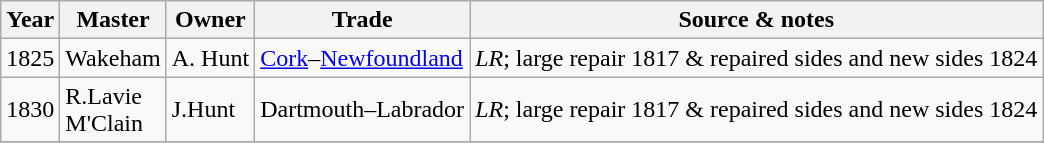<table class=" wikitable">
<tr>
<th>Year</th>
<th>Master</th>
<th>Owner</th>
<th>Trade</th>
<th>Source & notes</th>
</tr>
<tr>
<td>1825</td>
<td>Wakeham</td>
<td>A. Hunt</td>
<td><a href='#'>Cork</a>–<a href='#'>Newfoundland</a></td>
<td><em>LR</em>; large repair 1817 & repaired sides and new sides 1824</td>
</tr>
<tr>
<td>1830</td>
<td>R.Lavie<br>M'Clain</td>
<td>J.Hunt</td>
<td>Dartmouth–Labrador</td>
<td><em>LR</em>; large repair 1817 & repaired sides and new sides 1824</td>
</tr>
<tr>
</tr>
</table>
